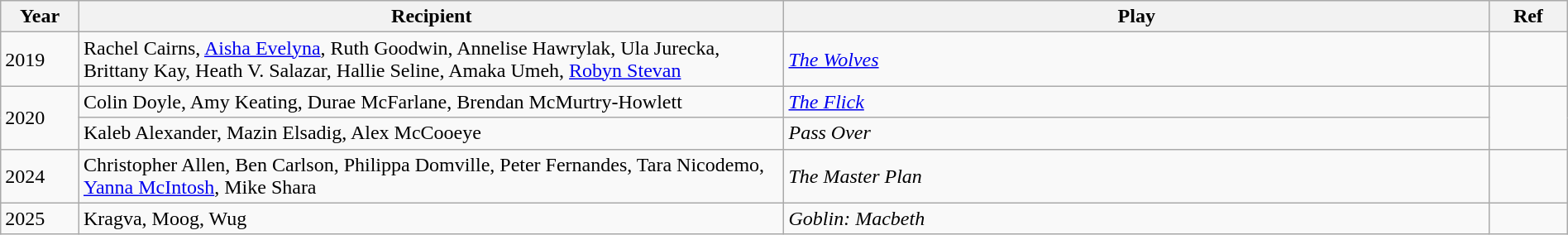<table class = "wikitable sortable" width=100%>
<tr>
<th width=5%>Year</th>
<th width=45%>Recipient</th>
<th width=45%>Play</th>
<th width=5%>Ref</th>
</tr>
<tr>
<td>2019</td>
<td>Rachel Cairns, <a href='#'>Aisha Evelyna</a>, Ruth Goodwin, Annelise Hawrylak, Ula Jurecka, Brittany Kay, Heath V. Salazar, Hallie Seline, Amaka Umeh, <a href='#'>Robyn Stevan</a></td>
<td><em><a href='#'>The Wolves</a></em></td>
<td></td>
</tr>
<tr>
<td rowspan=2>2020</td>
<td>Colin Doyle, Amy Keating, Durae McFarlane, Brendan McMurtry-Howlett</td>
<td><em><a href='#'>The Flick</a></em></td>
<td rowspan=2></td>
</tr>
<tr>
<td>Kaleb Alexander, Mazin Elsadig, Alex McCooeye</td>
<td><em>Pass Over</em></td>
</tr>
<tr>
<td>2024</td>
<td>Christopher Allen, Ben Carlson, Philippa Domville, Peter Fernandes, Tara Nicodemo, <a href='#'>Yanna McIntosh</a>, Mike Shara</td>
<td><em>The Master Plan</em></td>
<td></td>
</tr>
<tr>
<td>2025</td>
<td>Kragva, Moog, Wug</td>
<td><em>Goblin: Macbeth</em></td>
<td></td>
</tr>
</table>
